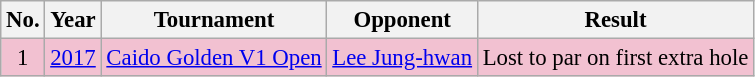<table class="wikitable" style="font-size:95%;">
<tr>
<th>No.</th>
<th>Year</th>
<th>Tournament</th>
<th>Opponent</th>
<th>Result</th>
</tr>
<tr style="background:#F2C1D1;">
<td align=center>1</td>
<td><a href='#'>2017</a></td>
<td><a href='#'>Caido Golden V1 Open</a></td>
<td> <a href='#'>Lee Jung-hwan</a></td>
<td>Lost to par on first extra hole</td>
</tr>
</table>
